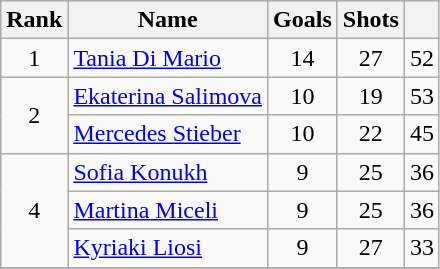<table class="wikitable" style="text-align: center;">
<tr>
<th>Rank</th>
<th>Name</th>
<th>Goals</th>
<th>Shots</th>
<th></th>
</tr>
<tr>
<td>1</td>
<td align="left"> <a href='#'>Tania Di Mario</a></td>
<td>14</td>
<td>27</td>
<td>52</td>
</tr>
<tr>
<td rowspan=2>2</td>
<td align="left"> <a href='#'>Ekaterina Salimova</a></td>
<td>10</td>
<td>19</td>
<td>53</td>
</tr>
<tr>
<td align="left"> <a href='#'>Mercedes Stieber</a></td>
<td>10</td>
<td>22</td>
<td>45</td>
</tr>
<tr>
<td rowspan=3>4</td>
<td align="left"> <a href='#'>Sofia Konukh</a></td>
<td>9</td>
<td>25</td>
<td>36</td>
</tr>
<tr>
<td align="left"> <a href='#'>Martina Miceli</a></td>
<td>9</td>
<td>25</td>
<td>36</td>
</tr>
<tr>
<td align="left"> <a href='#'>Kyriaki Liosi</a></td>
<td>9</td>
<td>27</td>
<td>33</td>
</tr>
<tr>
</tr>
</table>
